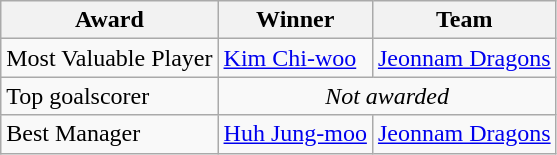<table class="wikitable">
<tr>
<th>Award</th>
<th>Winner</th>
<th>Team</th>
</tr>
<tr>
<td>Most Valuable Player</td>
<td> <a href='#'>Kim Chi-woo</a></td>
<td><a href='#'>Jeonnam Dragons</a></td>
</tr>
<tr>
<td>Top goalscorer</td>
<td colspan="2" align="center"><em>Not awarded</em></td>
</tr>
<tr>
<td>Best Manager</td>
<td> <a href='#'>Huh Jung-moo</a></td>
<td><a href='#'>Jeonnam Dragons</a></td>
</tr>
</table>
